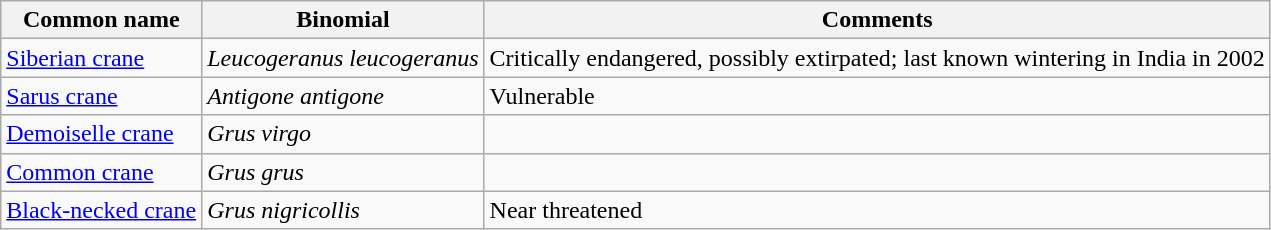<table class="wikitable">
<tr>
<th>Common name</th>
<th>Binomial</th>
<th>Comments</th>
</tr>
<tr>
<td><a href='#'>Siberian crane</a></td>
<td><em>Leucogeranus leucogeranus</em></td>
<td>Critically endangered, possibly extirpated; last known wintering in India in 2002</td>
</tr>
<tr>
<td><a href='#'>Sarus crane</a></td>
<td><em>Antigone antigone</em></td>
<td>Vulnerable</td>
</tr>
<tr>
<td><a href='#'>Demoiselle crane</a></td>
<td><em>Grus virgo</em></td>
<td></td>
</tr>
<tr>
<td><a href='#'>Common crane</a></td>
<td><em>Grus grus</em></td>
<td></td>
</tr>
<tr>
<td><a href='#'>Black-necked crane</a></td>
<td><em>Grus nigricollis</em></td>
<td>Near threatened</td>
</tr>
</table>
